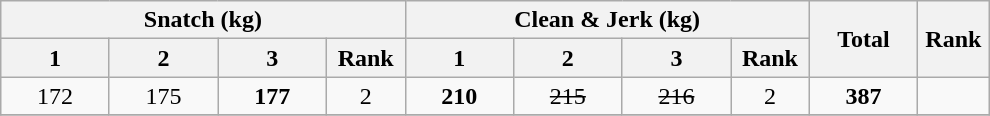<table class="wikitable" style="text-align:center;">
<tr>
<th colspan=4>Snatch (kg)</th>
<th colspan=4>Clean & Jerk (kg)</th>
<th rowspan=2 width=65>Total</th>
<th rowspan=2 width=40>Rank</th>
</tr>
<tr>
<th width=65>1</th>
<th width=65>2</th>
<th width=65>3</th>
<th width=45>Rank</th>
<th width=65>1</th>
<th width=65>2</th>
<th width=65>3</th>
<th width=45>Rank</th>
</tr>
<tr>
<td>172</td>
<td>175</td>
<td><strong>177</strong></td>
<td>2</td>
<td><strong>210</strong></td>
<td><s>215</s></td>
<td><s>216</s></td>
<td>2</td>
<td><strong>387</strong></td>
<td></td>
</tr>
<tr>
</tr>
</table>
